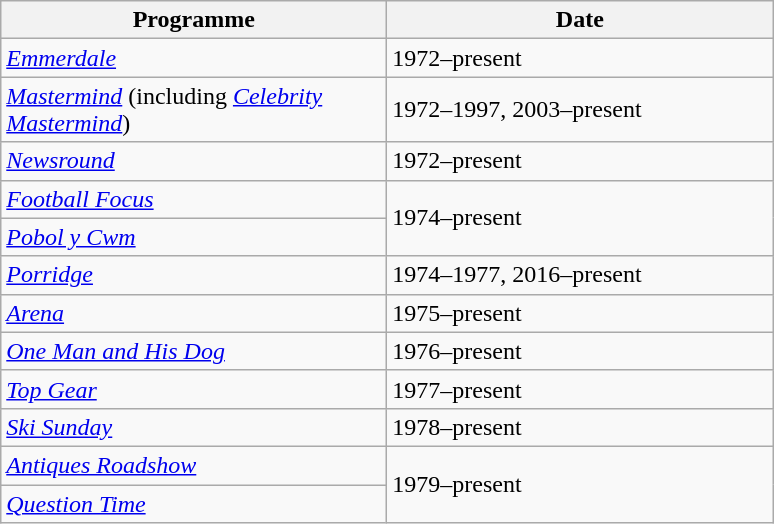<table class="wikitable">
<tr>
<th width=250>Programme</th>
<th width=250>Date</th>
</tr>
<tr>
<td><em><a href='#'>Emmerdale</a></em></td>
<td>1972–present</td>
</tr>
<tr>
<td><em><a href='#'>Mastermind</a></em> (including <em><a href='#'>Celebrity Mastermind</a></em>)</td>
<td>1972–1997, 2003–present</td>
</tr>
<tr>
<td><em><a href='#'>Newsround</a></em></td>
<td>1972–present</td>
</tr>
<tr>
<td><em><a href='#'>Football Focus</a></em></td>
<td rowspan="2">1974–present</td>
</tr>
<tr>
<td><em><a href='#'>Pobol y Cwm</a></em></td>
</tr>
<tr>
<td><em><a href='#'>Porridge</a></em></td>
<td>1974–1977, 2016–present</td>
</tr>
<tr>
<td><em><a href='#'>Arena</a></em></td>
<td>1975–present</td>
</tr>
<tr>
<td><em><a href='#'>One Man and His Dog</a></em></td>
<td>1976–present</td>
</tr>
<tr>
<td><em><a href='#'>Top Gear</a></em></td>
<td>1977–present</td>
</tr>
<tr>
<td><em><a href='#'>Ski Sunday</a></em></td>
<td>1978–present</td>
</tr>
<tr>
<td><em><a href='#'>Antiques Roadshow</a></em></td>
<td rowspan="2">1979–present</td>
</tr>
<tr>
<td><em><a href='#'>Question Time</a></em></td>
</tr>
</table>
